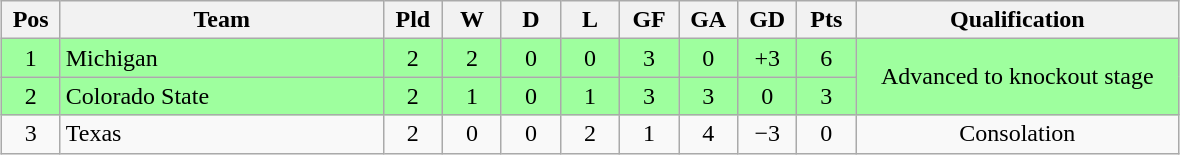<table class="wikitable" style="text-align:center; margin: 1em auto">
<tr>
<th style=width:2em>Pos</th>
<th style=width:13em>Team</th>
<th style=width:2em>Pld</th>
<th style=width:2em>W</th>
<th style=width:2em>D</th>
<th style=width:2em>L</th>
<th style=width:2em>GF</th>
<th style=width:2em>GA</th>
<th style=width:2em>GD</th>
<th style=width:2em>Pts</th>
<th style=width:13em>Qualification</th>
</tr>
<tr bgcolor="#9eff9e">
<td>1</td>
<td style="text-align:left">Michigan</td>
<td>2</td>
<td>2</td>
<td>0</td>
<td>0</td>
<td>3</td>
<td>0</td>
<td>+3</td>
<td>6</td>
<td rowspan="2">Advanced to knockout stage</td>
</tr>
<tr bgcolor="#9eff9e">
<td>2</td>
<td style="text-align:left">Colorado State</td>
<td>2</td>
<td>1</td>
<td>0</td>
<td>1</td>
<td>3</td>
<td>3</td>
<td>0</td>
<td>3</td>
</tr>
<tr>
<td>3</td>
<td style="text-align:left">Texas</td>
<td>2</td>
<td>0</td>
<td>0</td>
<td>2</td>
<td>1</td>
<td>4</td>
<td>−3</td>
<td>0</td>
<td>Consolation</td>
</tr>
</table>
